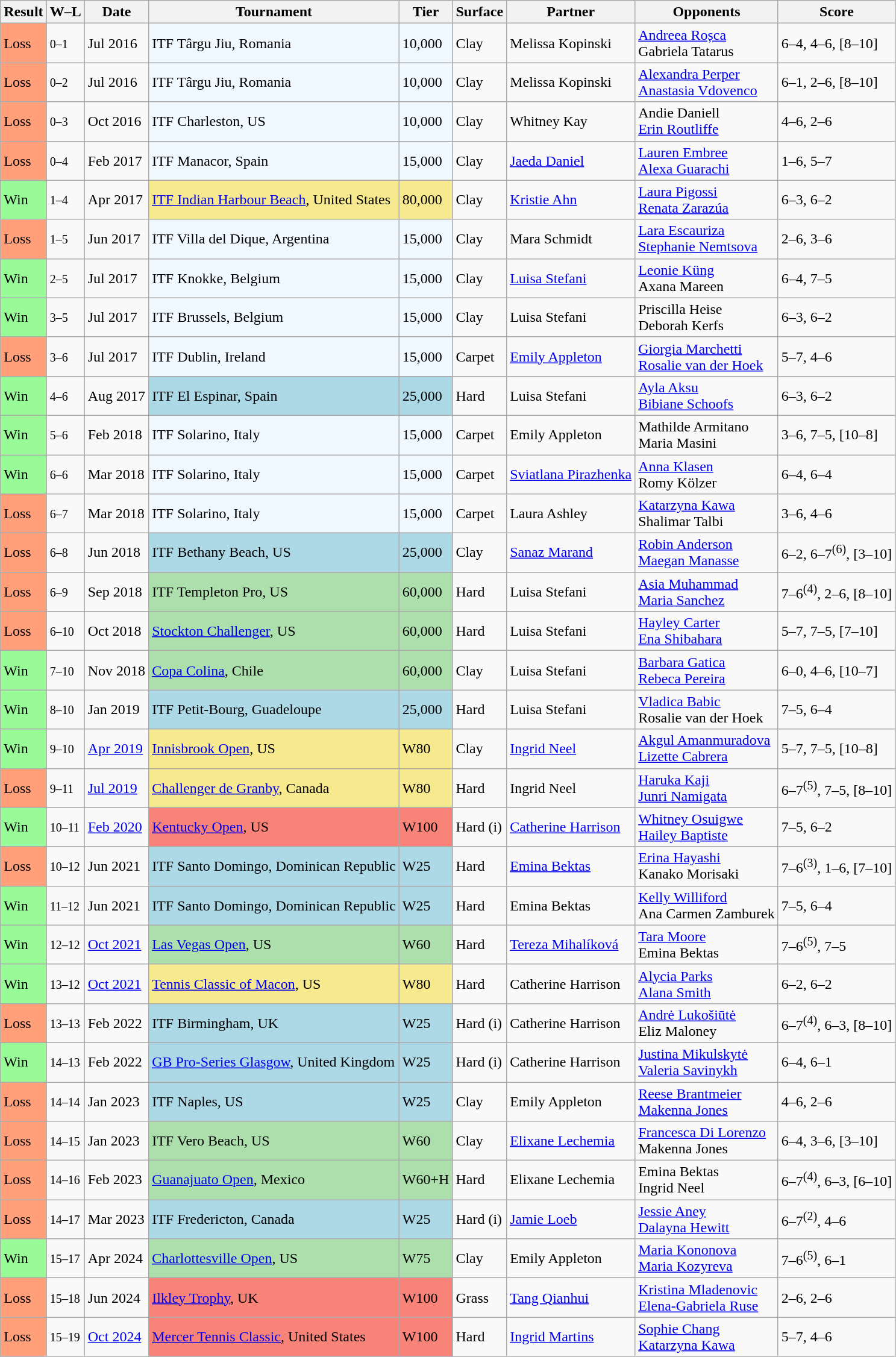<table class="sortable wikitable">
<tr>
<th>Result</th>
<th class="unsortable">W–L</th>
<th>Date</th>
<th>Tournament</th>
<th>Tier</th>
<th>Surface</th>
<th>Partner</th>
<th>Opponents</th>
<th class="unsortable">Score</th>
</tr>
<tr>
<td style="background:#ffa07a;">Loss</td>
<td><small>0–1</small></td>
<td>Jul 2016</td>
<td style="background:#f0f8ff;">ITF Târgu Jiu, Romania</td>
<td style="background:#f0f8ff;">10,000</td>
<td>Clay</td>
<td> Melissa Kopinski</td>
<td> <a href='#'>Andreea Roșca</a> <br>  Gabriela Tatarus</td>
<td>6–4, 4–6, [8–10]</td>
</tr>
<tr>
<td style="background:#ffa07a;">Loss</td>
<td><small>0–2</small></td>
<td>Jul 2016</td>
<td style="background:#f0f8ff;">ITF Târgu Jiu, Romania</td>
<td style="background:#f0f8ff;">10,000</td>
<td>Clay</td>
<td> Melissa Kopinski</td>
<td> <a href='#'>Alexandra Perper</a> <br>  <a href='#'>Anastasia Vdovenco</a></td>
<td>6–1, 2–6, [8–10]</td>
</tr>
<tr>
<td style="background:#ffa07a;">Loss</td>
<td><small>0–3</small></td>
<td>Oct 2016</td>
<td style="background:#f0f8ff;">ITF Charleston, US</td>
<td style="background:#f0f8ff;">10,000</td>
<td>Clay</td>
<td> Whitney Kay</td>
<td> Andie Daniell <br>  <a href='#'>Erin Routliffe</a></td>
<td>4–6, 2–6</td>
</tr>
<tr>
<td style="background:#ffa07a;">Loss</td>
<td><small>0–4</small></td>
<td>Feb 2017</td>
<td style="background:#f0f8ff;">ITF Manacor, Spain</td>
<td style="background:#f0f8ff;">15,000</td>
<td>Clay</td>
<td> <a href='#'>Jaeda Daniel</a></td>
<td> <a href='#'>Lauren Embree</a> <br>  <a href='#'>Alexa Guarachi</a></td>
<td>1–6, 5–7</td>
</tr>
<tr>
<td style="background:#98fb98;">Win</td>
<td><small>1–4</small></td>
<td>Apr 2017</td>
<td style="background:#f7e98e;"><a href='#'>ITF Indian Harbour Beach</a>, United States</td>
<td style="background:#f7e98e;">80,000</td>
<td>Clay</td>
<td> <a href='#'>Kristie Ahn</a></td>
<td> <a href='#'>Laura Pigossi</a> <br>  <a href='#'>Renata Zarazúa</a></td>
<td>6–3, 6–2</td>
</tr>
<tr>
<td style="background:#ffa07a;">Loss</td>
<td><small>1–5</small></td>
<td>Jun 2017</td>
<td style="background:#f0f8ff;">ITF Villa del Dique, Argentina</td>
<td style="background:#f0f8ff;">15,000</td>
<td>Clay</td>
<td> Mara Schmidt</td>
<td> <a href='#'>Lara Escauriza</a> <br>  <a href='#'>Stephanie Nemtsova</a></td>
<td>2–6, 3–6</td>
</tr>
<tr>
<td style="background:#98fb98;">Win</td>
<td><small>2–5</small></td>
<td>Jul 2017</td>
<td style="background:#f0f8ff;">ITF Knokke, Belgium</td>
<td style="background:#f0f8ff;">15,000</td>
<td>Clay</td>
<td> <a href='#'>Luisa Stefani</a></td>
<td> <a href='#'>Leonie Küng</a> <br>  Axana Mareen</td>
<td>6–4, 7–5</td>
</tr>
<tr>
<td style="background:#98fb98;">Win</td>
<td><small>3–5</small></td>
<td>Jul 2017</td>
<td style="background:#f0f8ff;">ITF Brussels, Belgium</td>
<td style="background:#f0f8ff;">15,000</td>
<td>Clay</td>
<td> Luisa Stefani</td>
<td> Priscilla Heise <br>  Deborah Kerfs</td>
<td>6–3, 6–2</td>
</tr>
<tr>
<td style="background:#ffa07a;">Loss</td>
<td><small>3–6</small></td>
<td>Jul 2017</td>
<td style="background:#f0f8ff;">ITF Dublin, Ireland</td>
<td style="background:#f0f8ff;">15,000</td>
<td>Carpet</td>
<td> <a href='#'>Emily Appleton</a></td>
<td> <a href='#'>Giorgia Marchetti</a> <br>  <a href='#'>Rosalie van der Hoek</a></td>
<td>5–7, 4–6</td>
</tr>
<tr>
<td style="background:#98fb98;">Win</td>
<td><small>4–6</small></td>
<td>Aug 2017</td>
<td style="background:lightblue;">ITF El Espinar, Spain</td>
<td style="background:lightblue;">25,000</td>
<td>Hard</td>
<td> Luisa Stefani</td>
<td> <a href='#'>Ayla Aksu</a> <br>  <a href='#'>Bibiane Schoofs</a></td>
<td>6–3, 6–2</td>
</tr>
<tr>
<td style="background:#98fb98;">Win</td>
<td><small>5–6</small></td>
<td>Feb 2018</td>
<td style="background:#f0f8ff;">ITF Solarino, Italy</td>
<td style="background:#f0f8ff;">15,000</td>
<td>Carpet</td>
<td> Emily Appleton</td>
<td> Mathilde Armitano <br>  Maria Masini</td>
<td>3–6, 7–5, [10–8]</td>
</tr>
<tr>
<td style="background:#98fb98;">Win</td>
<td><small>6–6</small></td>
<td>Mar 2018</td>
<td style="background:#f0f8ff;">ITF Solarino, Italy</td>
<td style="background:#f0f8ff;">15,000</td>
<td>Carpet</td>
<td> <a href='#'>Sviatlana Pirazhenka</a></td>
<td> <a href='#'>Anna Klasen</a> <br>  Romy Kölzer</td>
<td>6–4, 6–4</td>
</tr>
<tr>
<td style="background:#ffa07a;">Loss</td>
<td><small>6–7</small></td>
<td>Mar 2018</td>
<td style="background:#f0f8ff;">ITF Solarino, Italy</td>
<td style="background:#f0f8ff;">15,000</td>
<td>Carpet</td>
<td> Laura Ashley</td>
<td> <a href='#'>Katarzyna Kawa</a> <br>  Shalimar Talbi</td>
<td>3–6, 4–6</td>
</tr>
<tr>
<td style="background:#ffa07a;">Loss</td>
<td><small>6–8</small></td>
<td>Jun 2018</td>
<td style="background:lightblue;">ITF Bethany Beach, US</td>
<td style="background:lightblue;">25,000</td>
<td>Clay</td>
<td> <a href='#'>Sanaz Marand</a></td>
<td> <a href='#'>Robin Anderson</a> <br>  <a href='#'>Maegan Manasse</a></td>
<td>6–2, 6–7<sup>(6)</sup>, [3–10]</td>
</tr>
<tr>
<td style="background:#ffa07a;">Loss</td>
<td><small>6–9</small></td>
<td>Sep 2018</td>
<td style="background:#addfad;">ITF Templeton Pro, US</td>
<td style="background:#addfad;">60,000</td>
<td>Hard</td>
<td> Luisa Stefani</td>
<td> <a href='#'>Asia Muhammad</a> <br>  <a href='#'>Maria Sanchez</a></td>
<td>7–6<sup>(4)</sup>, 2–6, [8–10]</td>
</tr>
<tr>
<td style="background:#ffa07a;">Loss</td>
<td><small>6–10</small></td>
<td>Oct 2018</td>
<td style="background:#addfad;"><a href='#'>Stockton Challenger</a>, US</td>
<td style="background:#addfad;">60,000</td>
<td>Hard</td>
<td> Luisa Stefani</td>
<td> <a href='#'>Hayley Carter</a> <br>  <a href='#'>Ena Shibahara</a></td>
<td>5–7, 7–5, [7–10]</td>
</tr>
<tr>
<td style="background:#98fb98;">Win</td>
<td><small>7–10</small></td>
<td>Nov 2018</td>
<td style="background:#addfad;"><a href='#'>Copa Colina</a>, Chile</td>
<td style="background:#addfad;">60,000</td>
<td>Clay</td>
<td> Luisa Stefani</td>
<td> <a href='#'>Barbara Gatica</a> <br>  <a href='#'>Rebeca Pereira</a></td>
<td>6–0, 4–6, [10–7]</td>
</tr>
<tr>
<td style="background:#98fb98;">Win</td>
<td><small>8–10</small></td>
<td>Jan 2019</td>
<td style="background:lightblue;">ITF Petit-Bourg, Guadeloupe</td>
<td style="background:lightblue;">25,000</td>
<td>Hard</td>
<td> Luisa Stefani</td>
<td> <a href='#'>Vladica Babic</a> <br>  Rosalie van der Hoek</td>
<td>7–5, 6–4</td>
</tr>
<tr>
<td style="background:#98fb98;">Win</td>
<td><small>9–10</small></td>
<td><a href='#'>Apr 2019</a></td>
<td style="background:#f7e98e;"><a href='#'>Innisbrook Open</a>, US</td>
<td style="background:#f7e98e;">W80</td>
<td>Clay</td>
<td> <a href='#'>Ingrid Neel</a></td>
<td> <a href='#'>Akgul Amanmuradova</a> <br>  <a href='#'>Lizette Cabrera</a></td>
<td>5–7, 7–5, [10–8]</td>
</tr>
<tr>
<td style="background:#ffa07a;">Loss</td>
<td><small>9–11</small></td>
<td><a href='#'>Jul 2019</a></td>
<td style="background:#f7e98e;"><a href='#'>Challenger de Granby</a>, Canada</td>
<td style="background:#f7e98e;">W80</td>
<td>Hard</td>
<td> Ingrid Neel</td>
<td> <a href='#'>Haruka Kaji</a> <br>  <a href='#'>Junri Namigata</a></td>
<td>6–7<sup>(5)</sup>, 7–5, [8–10]</td>
</tr>
<tr>
<td style="background:#98FB98;">Win</td>
<td><small>10–11</small></td>
<td><a href='#'>Feb 2020</a></td>
<td style="background:#f88379;"><a href='#'>Kentucky Open</a>, US</td>
<td style="background:#f88379;">W100</td>
<td>Hard (i)</td>
<td> <a href='#'>Catherine Harrison</a></td>
<td> <a href='#'>Whitney Osuigwe</a> <br>  <a href='#'>Hailey Baptiste</a></td>
<td>7–5, 6–2</td>
</tr>
<tr>
<td style="background:#ffa07a;">Loss</td>
<td><small>10–12</small></td>
<td>Jun 2021</td>
<td style="background:lightblue;">ITF Santo Domingo, Dominican Republic</td>
<td style="background:lightblue;">W25</td>
<td>Hard</td>
<td> <a href='#'>Emina Bektas</a></td>
<td> <a href='#'>Erina Hayashi</a> <br>  Kanako Morisaki</td>
<td>7–6<sup>(3)</sup>, 1–6, [7–10]</td>
</tr>
<tr>
<td style="background:#98FB98;">Win</td>
<td><small>11–12</small></td>
<td>Jun 2021</td>
<td style="background:lightblue;">ITF Santo Domingo, Dominican Republic</td>
<td style="background:lightblue;">W25</td>
<td>Hard</td>
<td> Emina Bektas</td>
<td> <a href='#'>Kelly Williford</a> <br>  Ana Carmen Zamburek</td>
<td>7–5, 6–4</td>
</tr>
<tr>
<td style="background:#98FB98;">Win</td>
<td><small>12–12</small></td>
<td><a href='#'>Oct 2021</a></td>
<td style="background:#addfad;"><a href='#'>Las Vegas Open</a>, US</td>
<td style="background:#addfad;">W60</td>
<td>Hard</td>
<td> <a href='#'>Tereza Mihalíková</a></td>
<td> <a href='#'>Tara Moore</a> <br>  Emina Bektas</td>
<td>7–6<sup>(5)</sup>, 7–5</td>
</tr>
<tr>
<td style="background:#98FB98;">Win</td>
<td><small>13–12</small></td>
<td><a href='#'>Oct 2021</a></td>
<td style="background:#f7e98e;"><a href='#'>Tennis Classic of Macon</a>, US</td>
<td style="background:#f7e98e;">W80</td>
<td>Hard</td>
<td> Catherine Harrison</td>
<td> <a href='#'>Alycia Parks</a> <br>  <a href='#'>Alana Smith</a></td>
<td>6–2, 6–2</td>
</tr>
<tr>
<td style="background:#ffa07a;">Loss</td>
<td><small>13–13</small></td>
<td>Feb 2022</td>
<td bgcolor="lightblue">ITF Birmingham, UK</td>
<td bgcolor="lightblue">W25</td>
<td>Hard (i)</td>
<td> Catherine Harrison</td>
<td> <a href='#'>Andrė Lukošiūtė</a> <br>  Eliz Maloney</td>
<td>6–7<sup>(4)</sup>, 6–3, [8–10]</td>
</tr>
<tr>
<td style="background:#98FB98;">Win</td>
<td><small>14–13</small></td>
<td>Feb 2022</td>
<td bgcolor="lightblue"><a href='#'>GB Pro-Series Glasgow</a>, United Kingdom</td>
<td bgcolor="lightblue">W25</td>
<td>Hard (i)</td>
<td> Catherine Harrison</td>
<td> <a href='#'>Justina Mikulskytė</a> <br>  <a href='#'>Valeria Savinykh</a></td>
<td>6–4, 6–1</td>
</tr>
<tr>
<td style="background:#ffa07a;">Loss</td>
<td><small>14–14</small></td>
<td>Jan 2023</td>
<td bgcolor="lightblue">ITF Naples, US</td>
<td bgcolor="lightblue">W25</td>
<td>Clay</td>
<td> Emily Appleton</td>
<td> <a href='#'>Reese Brantmeier</a> <br>  <a href='#'>Makenna Jones</a></td>
<td>4–6, 2–6</td>
</tr>
<tr>
<td style="background:#ffa07a;">Loss</td>
<td><small>14–15</small></td>
<td>Jan 2023</td>
<td style="background:#addfad;">ITF Vero Beach, US</td>
<td style="background:#addfad;">W60</td>
<td>Clay</td>
<td> <a href='#'>Elixane Lechemia</a></td>
<td> <a href='#'>Francesca Di Lorenzo</a> <br>  Makenna Jones</td>
<td>6–4, 3–6, [3–10]</td>
</tr>
<tr>
<td style="background:#ffa07a;">Loss</td>
<td><small>14–16</small></td>
<td>Feb 2023</td>
<td style="background:#addfad;"><a href='#'>Guanajuato Open</a>, Mexico</td>
<td style="background:#addfad;">W60+H</td>
<td>Hard</td>
<td> Elixane Lechemia</td>
<td> Emina Bektas <br>  Ingrid Neel</td>
<td>6–7<sup>(4)</sup>, 6–3, [6–10]</td>
</tr>
<tr>
<td style="background:#ffa07a;">Loss</td>
<td><small>14–17</small></td>
<td>Mar 2023</td>
<td bgcolor="lightblue">ITF Fredericton, Canada</td>
<td bgcolor="lightblue">W25</td>
<td>Hard (i)</td>
<td> <a href='#'>Jamie Loeb</a></td>
<td> <a href='#'>Jessie Aney</a> <br>  <a href='#'>Dalayna Hewitt</a></td>
<td>6–7<sup>(2)</sup>, 4–6</td>
</tr>
<tr>
<td style="background:#98FB98;">Win</td>
<td><small>15–17</small></td>
<td>Apr 2024</td>
<td style="background:#addfad;"><a href='#'>Charlottesville Open</a>, US</td>
<td style="background:#addfad;">W75</td>
<td>Clay</td>
<td> Emily Appleton</td>
<td> <a href='#'>Maria Kononova</a> <br>  <a href='#'>Maria Kozyreva</a></td>
<td>7–6<sup>(5)</sup>, 6–1</td>
</tr>
<tr>
<td style="background:#ffa07a;">Loss</td>
<td><small>15–18</small></td>
<td>Jun 2024</td>
<td style="background:#f88379;"><a href='#'>Ilkley Trophy</a>, UK</td>
<td style="background:#f88379;">W100</td>
<td>Grass</td>
<td> <a href='#'>Tang Qianhui</a></td>
<td> <a href='#'>Kristina Mladenovic</a> <br>  <a href='#'>Elena-Gabriela Ruse</a></td>
<td>2–6, 2–6</td>
</tr>
<tr>
<td style="background:#ffa07a;">Loss</td>
<td><small>15–19</small></td>
<td><a href='#'>Oct 2024</a></td>
<td style="background:#f88379;"><a href='#'>Mercer Tennis Classic</a>, United States</td>
<td style="background:#f88379;">W100</td>
<td>Hard</td>
<td> <a href='#'>Ingrid Martins</a></td>
<td> <a href='#'>Sophie Chang</a> <br>  <a href='#'>Katarzyna Kawa</a></td>
<td>5–7, 4–6</td>
</tr>
</table>
